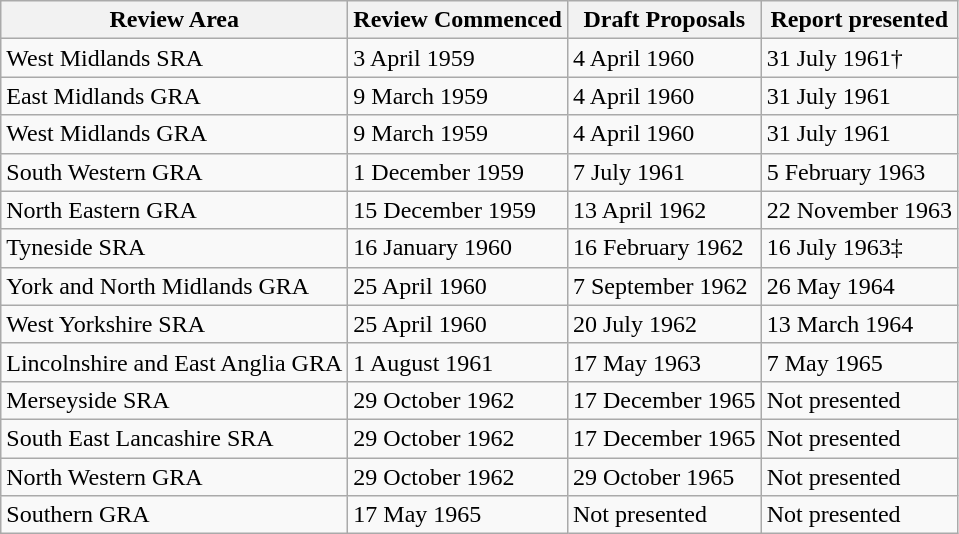<table class="wikitable">
<tr>
<th>Review Area</th>
<th>Review Commenced</th>
<th>Draft Proposals</th>
<th>Report presented</th>
</tr>
<tr>
<td>West Midlands SRA</td>
<td>3 April 1959</td>
<td>4 April 1960</td>
<td>31 July 1961†</td>
</tr>
<tr>
<td>East Midlands GRA</td>
<td>9 March 1959</td>
<td>4 April 1960</td>
<td>31 July 1961</td>
</tr>
<tr>
<td>West Midlands GRA</td>
<td>9 March 1959</td>
<td>4 April 1960</td>
<td>31 July 1961</td>
</tr>
<tr>
<td>South Western GRA</td>
<td>1 December 1959</td>
<td>7 July 1961</td>
<td>5 February 1963</td>
</tr>
<tr>
<td>North Eastern GRA</td>
<td>15 December 1959</td>
<td>13 April 1962</td>
<td>22 November 1963</td>
</tr>
<tr>
<td>Tyneside SRA</td>
<td>16 January 1960</td>
<td>16 February 1962</td>
<td>16 July 1963‡</td>
</tr>
<tr>
<td>York and North Midlands GRA</td>
<td>25 April 1960</td>
<td>7 September 1962</td>
<td>26 May 1964</td>
</tr>
<tr>
<td>West Yorkshire SRA</td>
<td>25 April 1960</td>
<td>20 July 1962</td>
<td>13 March 1964</td>
</tr>
<tr>
<td>Lincolnshire and East Anglia GRA</td>
<td>1 August 1961</td>
<td>17 May 1963</td>
<td>7 May 1965</td>
</tr>
<tr>
<td>Merseyside SRA</td>
<td>29 October 1962</td>
<td>17 December 1965</td>
<td>Not presented</td>
</tr>
<tr>
<td>South East Lancashire SRA</td>
<td>29 October 1962</td>
<td>17 December 1965</td>
<td>Not presented</td>
</tr>
<tr>
<td>North Western GRA</td>
<td>29 October 1962</td>
<td>29 October 1965</td>
<td>Not presented</td>
</tr>
<tr>
<td>Southern GRA</td>
<td>17 May 1965</td>
<td>Not presented</td>
<td>Not presented</td>
</tr>
</table>
